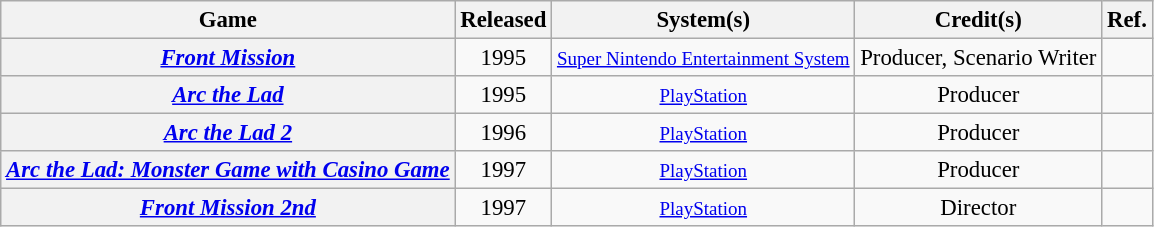<table class="wikitable" style="font-size: 95%; text-align: center;">
<tr>
<th>Game</th>
<th>Released</th>
<th>System(s)</th>
<th>Credit(s)</th>
<th>Ref.</th>
</tr>
<tr>
<th><em><a href='#'>Front Mission</a></em></th>
<td>1995</td>
<td><small><a href='#'>Super Nintendo Entertainment System</a></small></td>
<td>Producer, Scenario Writer</td>
<td></td>
</tr>
<tr>
<th><em><a href='#'>Arc the Lad</a></em></th>
<td>1995</td>
<td><small><a href='#'>PlayStation</a></small></td>
<td>Producer</td>
<td></td>
</tr>
<tr>
<th><em><a href='#'>Arc the Lad 2</a></em></th>
<td>1996</td>
<td><small><a href='#'>PlayStation</a></small></td>
<td>Producer</td>
<td></td>
</tr>
<tr>
<th><em><a href='#'>Arc the Lad: Monster Game with Casino Game</a></em></th>
<td>1997</td>
<td><small><a href='#'>PlayStation</a></small></td>
<td>Producer</td>
<td></td>
</tr>
<tr>
<th><em><a href='#'>Front Mission 2nd</a></em></th>
<td>1997</td>
<td><small><a href='#'>PlayStation</a></small></td>
<td>Director</td>
<td></td>
</tr>
</table>
